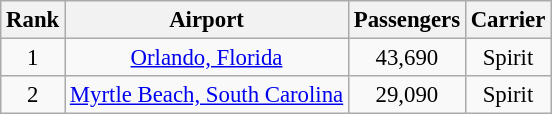<table class="sortable wikitable" style="text-align:center; font-size:95%;">
<tr>
<th>Rank</th>
<th>Airport</th>
<th>Passengers</th>
<th>Carrier</th>
</tr>
<tr>
<td>1</td>
<td> <a href='#'>Orlando, Florida</a></td>
<td>43,690</td>
<td>Spirit</td>
</tr>
<tr>
<td>2</td>
<td> <a href='#'>Myrtle Beach, South Carolina</a></td>
<td>29,090</td>
<td>Spirit</td>
</tr>
</table>
